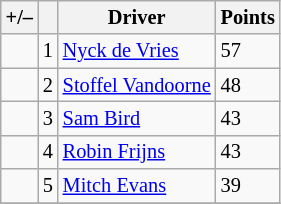<table class="wikitable" style="font-size: 85%">
<tr>
<th scope="col">+/–</th>
<th scope="col"></th>
<th scope="col">Driver</th>
<th scope="col">Points</th>
</tr>
<tr>
<td align="left"></td>
<td align="center">1</td>
<td> <a href='#'>Nyck de Vries</a></td>
<td align="left">57</td>
</tr>
<tr>
<td align="left"></td>
<td align="center">2</td>
<td> <a href='#'>Stoffel Vandoorne</a></td>
<td align="left">48</td>
</tr>
<tr>
<td align="left"></td>
<td align="center">3</td>
<td> <a href='#'>Sam Bird</a></td>
<td align="left">43</td>
</tr>
<tr>
<td align="left"></td>
<td align="center">4</td>
<td> <a href='#'>Robin Frijns</a></td>
<td align="left">43</td>
</tr>
<tr>
<td align="left"></td>
<td align="center">5</td>
<td> <a href='#'>Mitch Evans</a></td>
<td align="left">39</td>
</tr>
<tr>
</tr>
</table>
